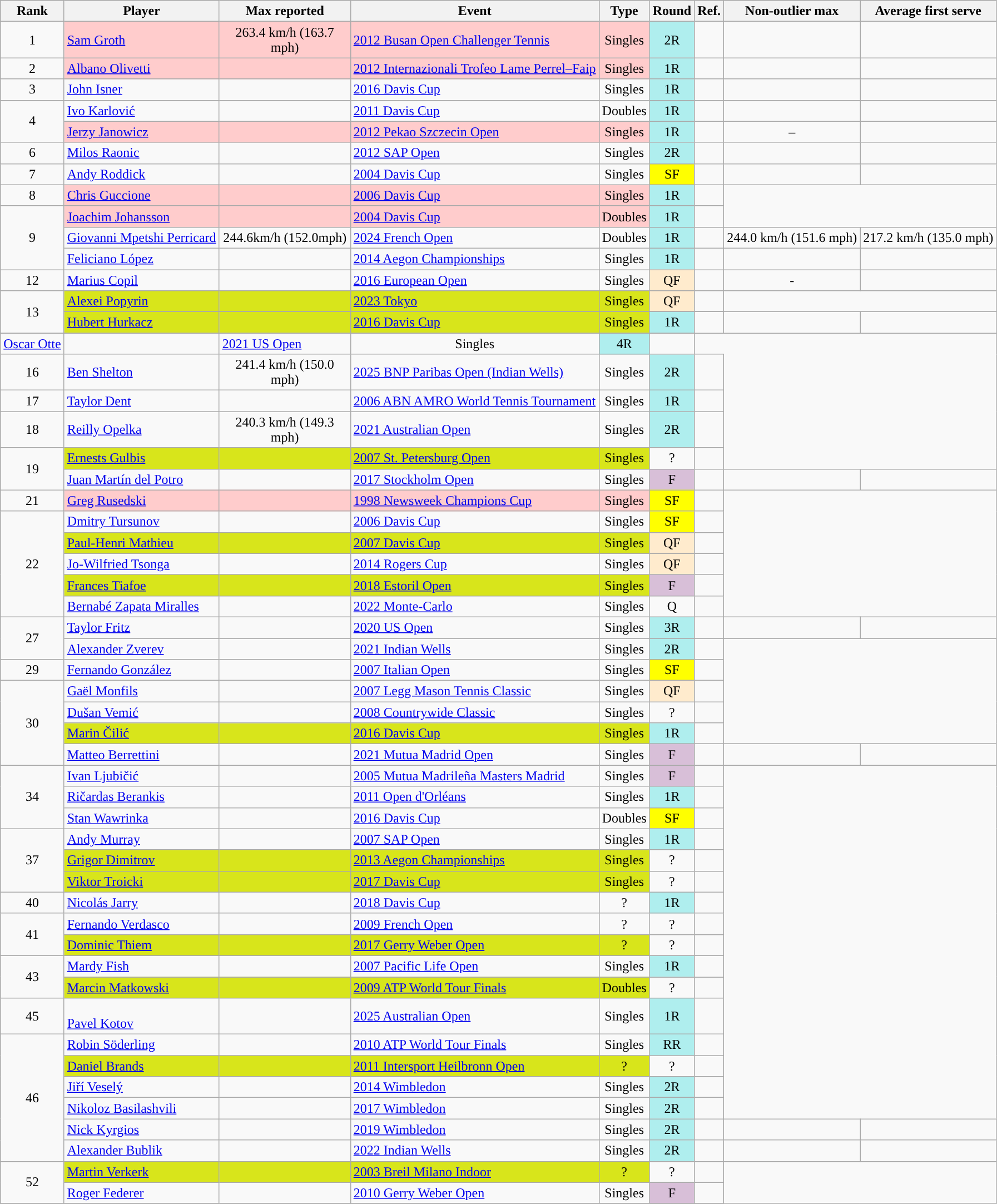<table class="wikitable sortable mw-collapsible" style="text-align:center;">
<tr>
<th>Rank</th>
<th>Player</th>
<th width=150>Max reported</th>
<th>Event</th>
<th>Type</th>
<th>Round</th>
<th class="unsortable">Ref.</th>
<th>Non-outlier max</th>
<th>Average first serve</th>
</tr>
<tr>
<td>1</td>
<td style="background:#fcc; text-align:left;"> <a href='#'>Sam Groth</a></td>
<td style="background:#fcc;">263.4 km/h (163.7 mph)</td>
<td style="background:#fcc; text-align:left;"><a href='#'>2012 Busan Open Challenger Tennis</a></td>
<td style="background:#fcc;">Singles</td>
<td style="background:#afeeee">2R</td>
<td></td>
<td></td>
<td></td>
</tr>
<tr>
<td>2</td>
<td style="background:#fcc; text-align:left;"> <a href='#'>Albano Olivetti</a></td>
<td style="background:#fcc;"></td>
<td style="background:#fcc; text-align:left;"><a href='#'>2012 Internazionali Trofeo Lame Perrel–Faip</a></td>
<td style="background:#fcc;">Singles</td>
<td style="background:#afeeee">1R</td>
<td></td>
<td></td>
<td></td>
</tr>
<tr>
<td rowspan=>3</td>
<td style="text-align:left;"> <a href='#'>John Isner</a></td>
<td></td>
<td style="text-align:left;"><a href='#'>2016 Davis Cup</a></td>
<td>Singles</td>
<td style="background:#afeeee">1R</td>
<td></td>
<td></td>
<td></td>
</tr>
<tr>
<td rowspan="2">4</td>
<td style="text-align:left;"> <a href='#'>Ivo Karlović</a></td>
<td></td>
<td style="text-align:left;"><a href='#'>2011 Davis Cup</a></td>
<td>Doubles</td>
<td style="background:#afeeee">1R</td>
<td></td>
<td></td>
<td></td>
</tr>
<tr>
<td style="background:#fcc; text-align:left;"> <a href='#'>Jerzy Janowicz</a></td>
<td style="background:#fcc;"></td>
<td style="background:#fcc; text-align:left;"><a href='#'>2012 Pekao Szczecin Open</a></td>
<td style="background:#fcc;">Singles</td>
<td style="background:#afeeee">1R</td>
<td></td>
<td>–</td>
<td></td>
</tr>
<tr>
<td rowspan="">6</td>
<td style="text-align:left;"> <a href='#'>Milos Raonic</a></td>
<td></td>
<td style="text-align:left;"><a href='#'>2012 SAP Open</a></td>
<td>Singles</td>
<td style="background:#afeeee">2R</td>
<td></td>
<td></td>
<td></td>
</tr>
<tr>
<td rowspan="">7</td>
<td style="text-align:left;"> <a href='#'>Andy Roddick</a></td>
<td></td>
<td style="text-align:left;"><a href='#'>2004 Davis Cup</a></td>
<td>Singles</td>
<td style="background:yellow">SF</td>
<td></td>
<td></td>
<td></td>
</tr>
<tr>
<td rowspan="">8</td>
<td style="background:#fcc; text-align:left;"> <a href='#'>Chris Guccione</a></td>
<td style="background:#fcc;"></td>
<td style="background:#fcc; text-align:left;"><a href='#'>2006 Davis Cup</a></td>
<td style="background:#fcc;">Singles</td>
<td style="background:#afeeee">1R</td>
<td></td>
</tr>
<tr>
<td rowspan="3">9</td>
<td style="background:#fcc; text-align:left;"> <a href='#'>Joachim Johansson</a></td>
<td style="background:#fcc;"></td>
<td style="background:#fcc; text-align:left;"><a href='#'>2004 Davis Cup</a></td>
<td style="background:#fcc;">Doubles</td>
<td style="background:#afeeee">1R</td>
<td></td>
</tr>
<tr>
<td style="text-align:left;"> <a href='#'>Giovanni Mpetshi Perricard</a></td>
<td>244.6km/h (152.0mph)</td>
<td style="text-align:left;"><a href='#'>2024 French Open</a></td>
<td>Doubles</td>
<td style="background:#afeeee">1R</td>
<td></td>
<td>244.0 km/h (151.6 mph)</td>
<td>217.2 km/h (135.0 mph)</td>
</tr>
<tr>
<td style="text-align:left;"> <a href='#'>Feliciano López</a></td>
<td></td>
<td style="text-align:left;"><a href='#'>2014 Aegon Championships</a></td>
<td>Singles</td>
<td style="background:#afeeee">1R</td>
<td></td>
<td></td>
<td></td>
</tr>
<tr>
<td>12</td>
<td style="text-align:left;"> <a href='#'>Marius Copil</a></td>
<td></td>
<td style="text-align:left;"><a href='#'>2016 European Open</a></td>
<td>Singles</td>
<td style="background:#ffebcd">QF</td>
<td></td>
<td>-</td>
<td></td>
</tr>
<tr>
<td rowspan="3">13</td>
<td style="background:#d8e51b; text-align:left;"> <a href='#'>Alexei Popyrin</a></td>
<td style="background:#d8e51b;"></td>
<td style="background:#d8e51b; text-align:left;"><a href='#'>2023 Tokyo</a></td>
<td style="background:#d8e51b;">Singles</td>
<td style="background:#ffebcd">QF</td>
<td></td>
</tr>
<tr>
</tr>
<tr>
<td style="background:#d8e51b; text-align:left;"> <a href='#'>Hubert Hurkacz</a></td>
<td style="background:#d8e51b;"></td>
<td style="background:#d8e51b; text-align:left;"><a href='#'>2016 Davis Cup</a></td>
<td style="background:#d8e51b;">Singles</td>
<td style="background:#afeeee">1R</td>
<td></td>
<td></td>
<td></td>
</tr>
<tr>
</tr>
<tr>
<td style="text-align:left;"> <a href='#'>Oscar Otte</a></td>
<td></td>
<td style="text-align:left;"><a href='#'>2021 US Open</a></td>
<td>Singles</td>
<td style="background:#afeeee">4R</td>
<td></td>
</tr>
<tr>
<td>16</td>
<td style="text-align:left;"> <a href='#'>Ben Shelton</a></td>
<td>241.4 km/h (150.0 mph)</td>
<td style="text-align:left;"><a href='#'>2025 BNP Paribas Open (Indian Wells)</a></td>
<td>Singles</td>
<td style="background:#afeeee">2R</td>
<td></td>
</tr>
<tr>
<td>17</td>
<td style="text-align:left;"> <a href='#'>Taylor Dent</a></td>
<td></td>
<td style="text-align:left;"><a href='#'>2006 ABN AMRO World Tennis Tournament</a></td>
<td>Singles</td>
<td style="background:#afeeee">1R</td>
<td></td>
</tr>
<tr>
<td>18</td>
<td style="text-align:left;"> <a href='#'>Reilly Opelka</a></td>
<td>240.3 km/h (149.3 mph)</td>
<td style="text-align:left;"><a href='#'>2021 Australian Open</a></td>
<td>Singles</td>
<td style="background:#afeeee">2R</td>
<td></td>
</tr>
<tr>
<td rowspan="2">19</td>
<td style="background:#d8e51b; text-align:left;"> <a href='#'>Ernests Gulbis</a></td>
<td style="background:#d8e51b;"></td>
<td style="background:#d8e51b; text-align:left;"><a href='#'>2007 St. Petersburg Open</a></td>
<td style="background:#d8e51b;">Singles</td>
<td>?</td>
<td></td>
</tr>
<tr>
<td style="text-align:left;"> <a href='#'>Juan Martín del Potro</a></td>
<td></td>
<td style="text-align:left;"><a href='#'>2017 Stockholm Open</a></td>
<td>Singles</td>
<td style="background:thistle;">F</td>
<td></td>
<td></td>
<td></td>
</tr>
<tr>
<td rowspan="1">21</td>
<td style="background:#fcc; text-align:left;"> <a href='#'>Greg Rusedski</a></td>
<td style="background:#fcc;"></td>
<td style="background:#fcc; text-align:left;"><a href='#'>1998 Newsweek Champions Cup</a></td>
<td style="background:#fcc;">Singles</td>
<td style="background:yellow">SF</td>
<td></td>
</tr>
<tr>
<td rowspan="5">22</td>
<td style="text-align:left;"> <a href='#'>Dmitry Tursunov</a></td>
<td></td>
<td style="text-align:left;"><a href='#'>2006 Davis Cup</a></td>
<td style=>Singles</td>
<td style="background:yellow">SF</td>
<td></td>
</tr>
<tr>
<td style="background:#d8e51b; text-align:left;"> <a href='#'>Paul-Henri Mathieu</a></td>
<td style="background:#d8e51b;"></td>
<td style="background:#d8e51b; text-align:left;"><a href='#'>2007 Davis Cup</a></td>
<td style="background:#d8e51b;">Singles</td>
<td style="background:#ffebcd">QF</td>
<td></td>
</tr>
<tr>
<td style="text-align:left;"> <a href='#'>Jo-Wilfried Tsonga</a></td>
<td style=></td>
<td style="text-align:left;"><a href='#'>2014 Rogers Cup</a></td>
<td style=>Singles</td>
<td style="background:#ffebcd">QF</td>
<td></td>
</tr>
<tr>
<td style="background:#d8e51b; text-align:left;"> <a href='#'>Frances Tiafoe</a></td>
<td style="background:#d8e51b;"></td>
<td style="background:#d8e51b; text-align:left;"><a href='#'>2018 Estoril Open</a></td>
<td style="background:#d8e51b">Singles</td>
<td style="background:thistle">F</td>
<td></td>
</tr>
<tr>
<td style="text-align:left;"> <a href='#'>Bernabé Zapata Miralles</a></td>
<td></td>
<td style="text-align:left;"><a href='#'>2022 Monte-Carlo</a></td>
<td>Singles</td>
<td>Q</td>
<td></td>
</tr>
<tr>
<td rowspan="2">27</td>
<td style="text-align:left;"> <a href='#'>Taylor Fritz</a></td>
<td></td>
<td style="text-align:left;"><a href='#'>2020 US Open</a></td>
<td>Singles</td>
<td style="background:#afeeee">3R</td>
<td></td>
<td></td>
<td></td>
</tr>
<tr>
<td style="text-align:left;"> <a href='#'>Alexander Zverev</a></td>
<td></td>
<td style="text-align:left;"><a href='#'>2021 Indian Wells</a></td>
<td>Singles</td>
<td style="background:#afeeee;">2R</td>
<td></td>
</tr>
<tr>
<td rowspan="1">29</td>
<td style="text-align:left;"> <a href='#'>Fernando González</a></td>
<td></td>
<td style="text-align:left;"><a href='#'>2007 Italian Open</a></td>
<td>Singles</td>
<td style="background:yellow">SF</td>
<td></td>
</tr>
<tr>
<td rowspan="4">30</td>
<td style="text-align:left;"> <a href='#'>Gaël Monfils</a> </td>
<td></td>
<td style="text-align:left;"><a href='#'>2007 Legg Mason Tennis Classic</a></td>
<td>Singles</td>
<td style="background:#ffebcd">QF</td>
<td></td>
</tr>
<tr>
<td style="text-align:left;"> <a href='#'>Dušan Vemić</a></td>
<td></td>
<td style="text-align:left;"><a href='#'>2008 Countrywide Classic</a></td>
<td>Singles</td>
<td>?</td>
<td></td>
</tr>
<tr>
<td style="background:#d8e51b; text-align:left;"> <a href='#'>Marin Čilić</a></td>
<td style="background:#d8e51b;"></td>
<td style="background:#d8e51b; text-align:left;"><a href='#'>2016 Davis Cup</a></td>
<td style="background:#d8e51b;">Singles</td>
<td style="background:#afeeee">1R</td>
<td></td>
</tr>
<tr>
<td style="text-align:left;"> <a href='#'>Matteo Berrettini</a></td>
<td></td>
<td style="text-align:left;"><a href='#'>2021 Mutua Madrid Open</a></td>
<td>Singles</td>
<td style="background:thistle">F</td>
<td></td>
<td></td>
<td></td>
</tr>
<tr>
<td rowspan="3">34</td>
<td style="text-align:left;"> <a href='#'>Ivan Ljubičić</a></td>
<td></td>
<td style="text-align:left;"><a href='#'>2005 Mutua Madrileña Masters Madrid</a></td>
<td>Singles</td>
<td style="background:thistle">F</td>
<td></td>
</tr>
<tr>
<td style="text-align:left;"> <a href='#'>Ričardas Berankis</a></td>
<td></td>
<td style="text-align:left;"><a href='#'>2011 Open d'Orléans</a></td>
<td>Singles</td>
<td style="background:#afeeee">1R</td>
<td></td>
</tr>
<tr>
<td style="text-align:left;"> <a href='#'>Stan Wawrinka</a></td>
<td></td>
<td style="text-align:left;"><a href='#'>2016 Davis Cup</a></td>
<td>Doubles</td>
<td style="background:yellow">SF</td>
<td></td>
</tr>
<tr>
<td rowspan="3">37</td>
<td style="text-align:left;"> <a href='#'>Andy Murray</a></td>
<td></td>
<td style="text-align:left;"><a href='#'>2007 SAP Open</a></td>
<td>Singles</td>
<td style="background:#afeeee">1R</td>
<td></td>
</tr>
<tr>
<td style="background:#d8e51b; text-align:left;"> <a href='#'>Grigor Dimitrov</a></td>
<td style="background:#d8e51b"></td>
<td style="background:#d8e51b; text-align:left;"><a href='#'>2013 Aegon Championships</a></td>
<td style="background:#d8e51b">Singles</td>
<td>?</td>
<td></td>
</tr>
<tr>
<td style="background:#d8e51b; text-align:left;"> <a href='#'>Viktor Troicki</a></td>
<td style="background:#d8e51b;"></td>
<td style="background:#d8e51b; text-align:left;"><a href='#'>2017 Davis Cup</a></td>
<td style="background:#d8e51b">Singles</td>
<td>?</td>
<td></td>
</tr>
<tr>
<td rowspan="1">40</td>
<td style="text-align:left;"> <a href='#'>Nicolás Jarry</a></td>
<td></td>
<td style="text-align:left;"><a href='#'>2018 Davis Cup</a></td>
<td>?</td>
<td style="background:#afeeee;">1R</td>
<td></td>
</tr>
<tr>
<td rowspan="2">41</td>
<td style="text-align:left;"> <a href='#'>Fernando Verdasco</a></td>
<td></td>
<td style="text-align:left;"><a href='#'>2009 French Open</a></td>
<td>?</td>
<td>?</td>
<td></td>
</tr>
<tr>
<td style="background:#d8e51b; text-align:left;"> <a href='#'>Dominic Thiem</a></td>
<td style="background:#d8e51b;"></td>
<td style="background:#d8e51b; text-align:left;"><a href='#'>2017 Gerry Weber Open</a></td>
<td style="background:#d8e51b;">?</td>
<td>?</td>
<td></td>
</tr>
<tr>
<td rowspan="2">43</td>
<td style="text-align:left;"> <a href='#'>Mardy Fish</a></td>
<td></td>
<td style="text-align:left;"><a href='#'>2007 Pacific Life Open</a></td>
<td>Singles</td>
<td style="background:#afeeee;">1R</td>
<td></td>
</tr>
<tr>
<td style="background:#d8e51b; text-align:left;"> <a href='#'>Marcin Matkowski</a></td>
<td style="background:#d8e51b;"></td>
<td style="background:#d8e51b; text-align:left;"><a href='#'>2009 ATP World Tour Finals</a></td>
<td style="background:#d8e51b;">Doubles</td>
<td>?</td>
<td></td>
</tr>
<tr>
<td rowspan="1">45</td>
<td style="text-align:left;"><br> <a href='#'>Pavel Kotov</a></td>
<td></td>
<td style="text-align:left;"><a href='#'>2025 Australian Open</a></td>
<td>Singles</td>
<td style="background:#afeeee">1R</td>
<td></td>
</tr>
<tr>
<td rowspan="6">46</td>
<td style="text-align:left;"> <a href='#'>Robin Söderling</a></td>
<td></td>
<td style="text-align:left;"><a href='#'>2010 ATP World Tour Finals</a></td>
<td>Singles</td>
<td style="background:#afeeee;">RR</td>
<td></td>
</tr>
<tr>
<td style="background:#d8e51b; text-align:left;"> <a href='#'>Daniel Brands</a></td>
<td style="background:#d8e51b;"></td>
<td style="background:#d8e51b; text-align:left;"><a href='#'>2011 Intersport Heilbronn Open</a></td>
<td style="background:#d8e51b;">?</td>
<td>?</td>
<td></td>
</tr>
<tr>
<td style="text-align:left;"> <a href='#'>Jiří Veselý</a></td>
<td></td>
<td style="text-align:left;"><a href='#'>2014 Wimbledon</a></td>
<td>Singles</td>
<td style="background:#afeeee;">2R</td>
<td></td>
</tr>
<tr>
<td style="text-align:left;"> <a href='#'>Nikoloz Basilashvili</a></td>
<td></td>
<td style="text-align:left;"><a href='#'>2017 Wimbledon</a></td>
<td>Singles</td>
<td style="background:#afeeee;">2R</td>
<td></td>
</tr>
<tr>
<td style="text-align:left;"> <a href='#'>Nick Kyrgios</a></td>
<td></td>
<td style="text-align:left;"><a href='#'>2019 Wimbledon</a></td>
<td>Singles</td>
<td style="background:#afeeee;">2R</td>
<td></td>
<td></td>
<td></td>
</tr>
<tr>
<td style="text-align:left;"> <a href='#'>Alexander Bublik</a></td>
<td></td>
<td style="text-align:left;"><a href='#'>2022 Indian Wells</a></td>
<td>Singles</td>
<td style="background:#afeeee">2R</td>
<td></td>
<td></td>
<td></td>
</tr>
<tr>
<td rowspan="2">52</td>
<td style="background:#d8e51b; text-align:left;"> <a href='#'>Martin Verkerk</a></td>
<td style="background:#d8e51b"></td>
<td style="background:#d8e51b; text-align:left;"><a href='#'>2003 Breil Milano Indoor</a></td>
<td style="background:#d8e51b;">?</td>
<td>?</td>
<td></td>
</tr>
<tr>
<td style="text-align:left;"> <a href='#'>Roger Federer</a></td>
<td></td>
<td style="text-align:left;"><a href='#'>2010 Gerry Weber Open</a></td>
<td>Singles</td>
<td style="background:thistle">F</td>
<td></td>
</tr>
<tr>
</tr>
</table>
